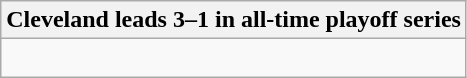<table class="wikitable collapsible collapsed">
<tr>
<th>Cleveland leads 3–1 in all-time playoff series</th>
</tr>
<tr>
<td><br>


</td>
</tr>
</table>
